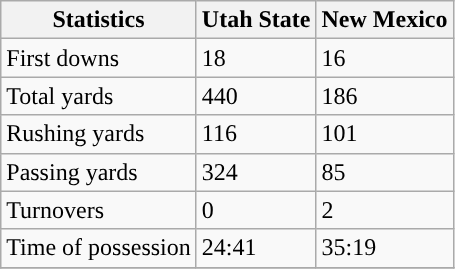<table class="wikitable">
<tr>
<th>Statistics</th>
<th>Utah State</th>
<th>New Mexico</th>
</tr>
<tr>
<td>First downs</td>
<td>18</td>
<td>16</td>
</tr>
<tr>
<td>Total yards</td>
<td>440</td>
<td>186</td>
</tr>
<tr>
<td>Rushing yards</td>
<td>116</td>
<td>101</td>
</tr>
<tr>
<td>Passing yards</td>
<td>324</td>
<td>85</td>
</tr>
<tr>
<td>Turnovers</td>
<td>0</td>
<td>2</td>
</tr>
<tr>
<td>Time of possession</td>
<td>24:41</td>
<td>35:19</td>
</tr>
<tr>
</tr>
</table>
